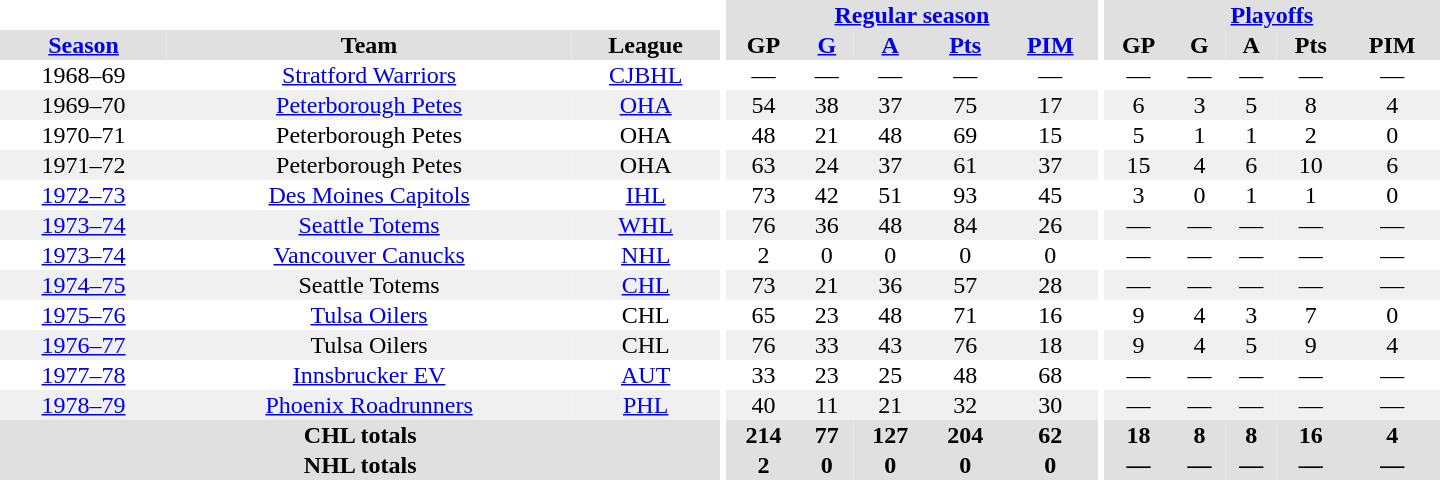<table border="0" cellpadding="1" cellspacing="0" style="text-align:center; width:60em">
<tr bgcolor="#e0e0e0">
<th colspan="3" bgcolor="#ffffff"></th>
<th rowspan="100" bgcolor="#ffffff"></th>
<th colspan="5"><a href='#'>Regular season</a></th>
<th rowspan="100" bgcolor="#ffffff"></th>
<th colspan="5"><a href='#'>Playoffs</a></th>
</tr>
<tr bgcolor="#e0e0e0">
<th><a href='#'>Season</a></th>
<th>Team</th>
<th>League</th>
<th>GP</th>
<th><a href='#'>G</a></th>
<th><a href='#'>A</a></th>
<th><a href='#'>Pts</a></th>
<th><a href='#'>PIM</a></th>
<th>GP</th>
<th>G</th>
<th>A</th>
<th>Pts</th>
<th>PIM</th>
</tr>
<tr>
<td>1968–69</td>
<td><a href='#'>Stratford Warriors</a></td>
<td><a href='#'>CJBHL</a></td>
<td>—</td>
<td>—</td>
<td>—</td>
<td>—</td>
<td>—</td>
<td>—</td>
<td>—</td>
<td>—</td>
<td>—</td>
<td>—</td>
</tr>
<tr bgcolor="#f0f0f0">
<td>1969–70</td>
<td><a href='#'>Peterborough Petes</a></td>
<td><a href='#'>OHA</a></td>
<td>54</td>
<td>38</td>
<td>37</td>
<td>75</td>
<td>17</td>
<td>6</td>
<td>3</td>
<td>5</td>
<td>8</td>
<td>4</td>
</tr>
<tr>
<td>1970–71</td>
<td>Peterborough Petes</td>
<td>OHA</td>
<td>48</td>
<td>21</td>
<td>48</td>
<td>69</td>
<td>15</td>
<td>5</td>
<td>1</td>
<td>1</td>
<td>2</td>
<td>0</td>
</tr>
<tr bgcolor="#f0f0f0">
<td>1971–72</td>
<td>Peterborough Petes</td>
<td>OHA</td>
<td>63</td>
<td>24</td>
<td>37</td>
<td>61</td>
<td>37</td>
<td>15</td>
<td>4</td>
<td>6</td>
<td>10</td>
<td>6</td>
</tr>
<tr>
<td><a href='#'>1972–73</a></td>
<td><a href='#'>Des Moines Capitols</a></td>
<td><a href='#'>IHL</a></td>
<td>73</td>
<td>42</td>
<td>51</td>
<td>93</td>
<td>45</td>
<td>3</td>
<td>0</td>
<td>1</td>
<td>1</td>
<td>0</td>
</tr>
<tr bgcolor="#f0f0f0">
<td><a href='#'>1973–74</a></td>
<td><a href='#'>Seattle Totems</a></td>
<td><a href='#'>WHL</a></td>
<td>76</td>
<td>36</td>
<td>48</td>
<td>84</td>
<td>26</td>
<td>—</td>
<td>—</td>
<td>—</td>
<td>—</td>
<td>—</td>
</tr>
<tr>
<td><a href='#'>1973–74</a></td>
<td><a href='#'>Vancouver Canucks</a></td>
<td><a href='#'>NHL</a></td>
<td>2</td>
<td>0</td>
<td>0</td>
<td>0</td>
<td>0</td>
<td>—</td>
<td>—</td>
<td>—</td>
<td>—</td>
<td>—</td>
</tr>
<tr bgcolor="#f0f0f0">
<td><a href='#'>1974–75</a></td>
<td>Seattle Totems</td>
<td><a href='#'>CHL</a></td>
<td>73</td>
<td>21</td>
<td>36</td>
<td>57</td>
<td>28</td>
<td>—</td>
<td>—</td>
<td>—</td>
<td>—</td>
<td>—</td>
</tr>
<tr>
<td><a href='#'>1975–76</a></td>
<td><a href='#'>Tulsa Oilers</a></td>
<td>CHL</td>
<td>65</td>
<td>23</td>
<td>48</td>
<td>71</td>
<td>16</td>
<td>9</td>
<td>4</td>
<td>3</td>
<td>7</td>
<td>0</td>
</tr>
<tr bgcolor="#f0f0f0">
<td><a href='#'>1976–77</a></td>
<td>Tulsa Oilers</td>
<td>CHL</td>
<td>76</td>
<td>33</td>
<td>43</td>
<td>76</td>
<td>18</td>
<td>9</td>
<td>4</td>
<td>5</td>
<td>9</td>
<td>4</td>
</tr>
<tr>
<td><a href='#'>1977–78</a></td>
<td><a href='#'>Innsbrucker EV</a></td>
<td><a href='#'>AUT</a></td>
<td>33</td>
<td>23</td>
<td>25</td>
<td>48</td>
<td>68</td>
<td>—</td>
<td>—</td>
<td>—</td>
<td>—</td>
<td>—</td>
</tr>
<tr bgcolor="#f0f0f0">
<td><a href='#'>1978–79</a></td>
<td><a href='#'>Phoenix Roadrunners</a></td>
<td><a href='#'>PHL</a></td>
<td>40</td>
<td>11</td>
<td>21</td>
<td>32</td>
<td>30</td>
<td>—</td>
<td>—</td>
<td>—</td>
<td>—</td>
<td>—</td>
</tr>
<tr bgcolor="#e0e0e0">
<th colspan="3">CHL totals</th>
<th>214</th>
<th>77</th>
<th>127</th>
<th>204</th>
<th>62</th>
<th>18</th>
<th>8</th>
<th>8</th>
<th>16</th>
<th>4</th>
</tr>
<tr bgcolor="#e0e0e0">
<th colspan="3">NHL totals</th>
<th>2</th>
<th>0</th>
<th>0</th>
<th>0</th>
<th>0</th>
<th>—</th>
<th>—</th>
<th>—</th>
<th>—</th>
<th>—</th>
</tr>
</table>
